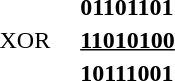<table>
<tr>
<td></td>
<td><strong>01101101</strong></td>
</tr>
<tr>
<td>  XOR    </td>
<td><ins><strong>11010100</strong></ins></td>
</tr>
<tr>
<td></td>
<td><strong>10111001</strong></td>
</tr>
</table>
